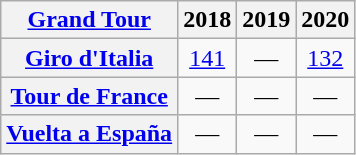<table class="wikitable plainrowheaders">
<tr>
<th scope="col"><a href='#'>Grand Tour</a></th>
<th scope="col">2018</th>
<th scope="col">2019</th>
<th scope="col">2020</th>
</tr>
<tr style="text-align:center;">
<th scope="row"> <a href='#'>Giro d'Italia</a></th>
<td><a href='#'>141</a></td>
<td>—</td>
<td><a href='#'>132</a></td>
</tr>
<tr style="text-align:center;">
<th scope="row"> <a href='#'>Tour de France</a></th>
<td>—</td>
<td>—</td>
<td>—</td>
</tr>
<tr style="text-align:center;">
<th scope="row"> <a href='#'>Vuelta a España</a></th>
<td>—</td>
<td>—</td>
<td>—</td>
</tr>
</table>
